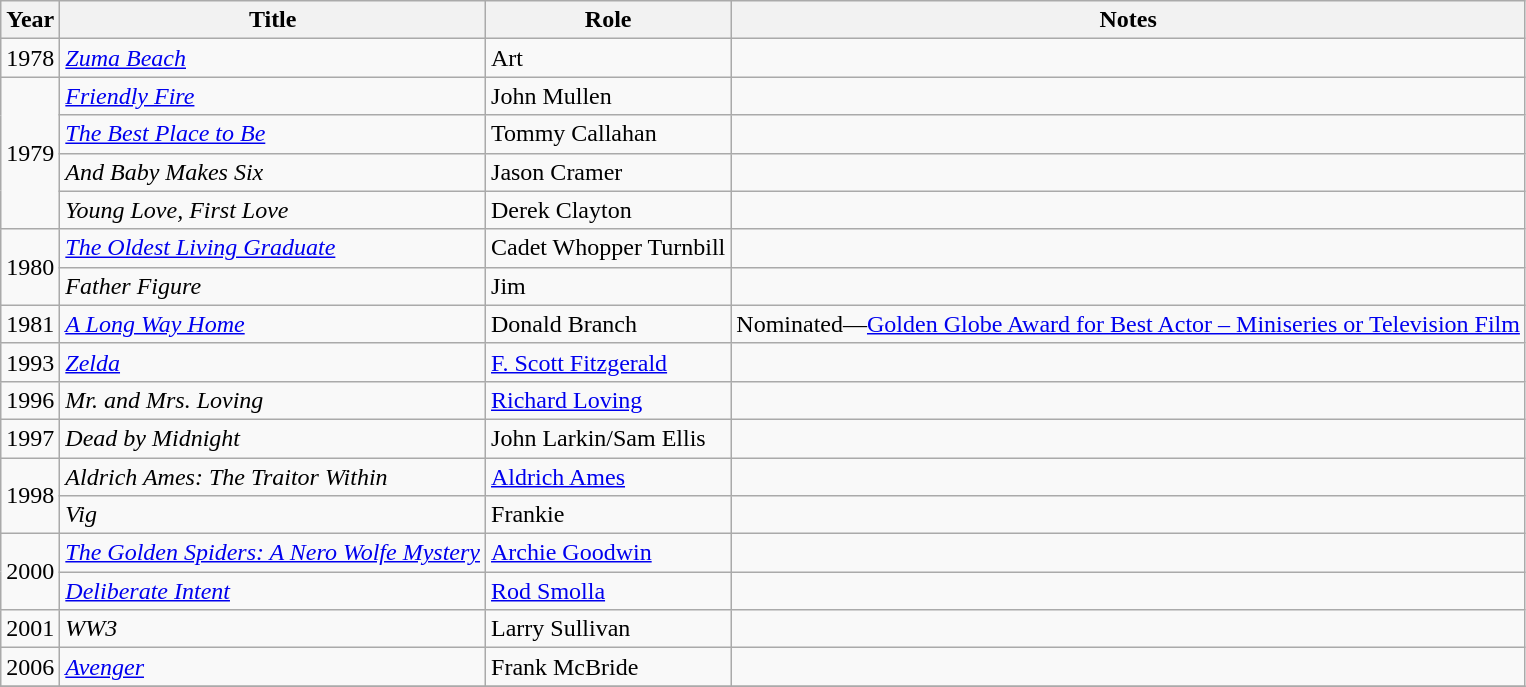<table class="wikitable sortable">
<tr>
<th>Year</th>
<th>Title</th>
<th>Role</th>
<th class="unsortable">Notes</th>
</tr>
<tr>
<td>1978</td>
<td><em><a href='#'>Zuma Beach</a></em></td>
<td>Art</td>
<td></td>
</tr>
<tr>
<td rowspan="4">1979</td>
<td><em><a href='#'>Friendly Fire</a></em></td>
<td>John Mullen</td>
<td></td>
</tr>
<tr>
<td><em><a href='#'>The Best Place to Be</a></em></td>
<td>Tommy Callahan</td>
<td></td>
</tr>
<tr>
<td><em>And Baby Makes Six</em></td>
<td>Jason Cramer</td>
<td></td>
</tr>
<tr>
<td><em>Young Love, First Love</em></td>
<td>Derek Clayton</td>
<td></td>
</tr>
<tr>
<td rowspan="2">1980</td>
<td><em><a href='#'>The Oldest Living Graduate</a></em></td>
<td>Cadet Whopper Turnbill</td>
<td></td>
</tr>
<tr>
<td><em>Father Figure</em></td>
<td>Jim</td>
<td></td>
</tr>
<tr>
<td>1981</td>
<td><em><a href='#'>A Long Way Home</a></em></td>
<td>Donald Branch</td>
<td>Nominated—<a href='#'>Golden Globe Award for Best Actor – Miniseries or Television Film</a></td>
</tr>
<tr>
<td>1993</td>
<td><em><a href='#'>Zelda</a></em></td>
<td><a href='#'>F. Scott Fitzgerald</a></td>
<td></td>
</tr>
<tr>
<td>1996</td>
<td><em>Mr. and Mrs. Loving</em></td>
<td><a href='#'>Richard Loving</a></td>
<td></td>
</tr>
<tr>
<td>1997</td>
<td><em>Dead by Midnight</em></td>
<td>John Larkin/Sam Ellis</td>
<td></td>
</tr>
<tr>
<td rowspan="2">1998</td>
<td><em>Aldrich Ames: The Traitor Within</em></td>
<td><a href='#'>Aldrich Ames</a></td>
<td></td>
</tr>
<tr>
<td><em>Vig</em></td>
<td>Frankie</td>
<td></td>
</tr>
<tr>
<td rowspan="2">2000</td>
<td><em><a href='#'>The Golden Spiders: A Nero Wolfe Mystery</a></em></td>
<td><a href='#'>Archie Goodwin</a></td>
<td></td>
</tr>
<tr>
<td><em><a href='#'>Deliberate Intent</a></em></td>
<td><a href='#'>Rod Smolla</a></td>
<td></td>
</tr>
<tr>
<td>2001</td>
<td><em>WW3</em></td>
<td>Larry Sullivan</td>
<td></td>
</tr>
<tr>
<td>2006</td>
<td><em><a href='#'>Avenger</a></em></td>
<td>Frank McBride</td>
<td></td>
</tr>
<tr>
</tr>
</table>
